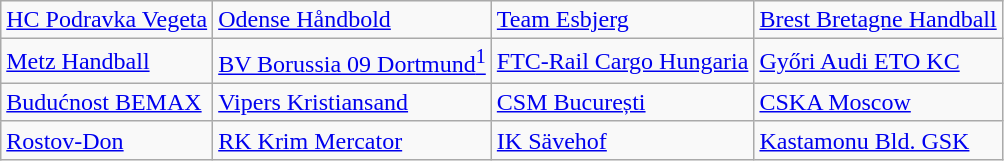<table class="wikitable">
<tr>
<td> <a href='#'>HC Podravka Vegeta</a></td>
<td> <a href='#'>Odense Håndbold</a></td>
<td> <a href='#'>Team Esbjerg</a></td>
<td> <a href='#'>Brest Bretagne Handball</a></td>
</tr>
<tr>
<td> <a href='#'>Metz Handball</a></td>
<td> <a href='#'>BV Borussia 09 Dortmund</a><a href='#'><sup>1</sup></a></td>
<td> <a href='#'>FTC-Rail Cargo Hungaria</a></td>
<td> <a href='#'>Győri Audi ETO KC</a></td>
</tr>
<tr>
<td> <a href='#'>Budućnost BEMAX</a></td>
<td> <a href='#'>Vipers Kristiansand</a></td>
<td> <a href='#'>CSM București</a></td>
<td> <a href='#'>CSKA Moscow</a></td>
</tr>
<tr>
<td> <a href='#'>Rostov-Don</a></td>
<td> <a href='#'>RK Krim Mercator</a></td>
<td> <a href='#'>IK Sävehof</a></td>
<td> <a href='#'>Kastamonu Bld. GSK</a></td>
</tr>
</table>
